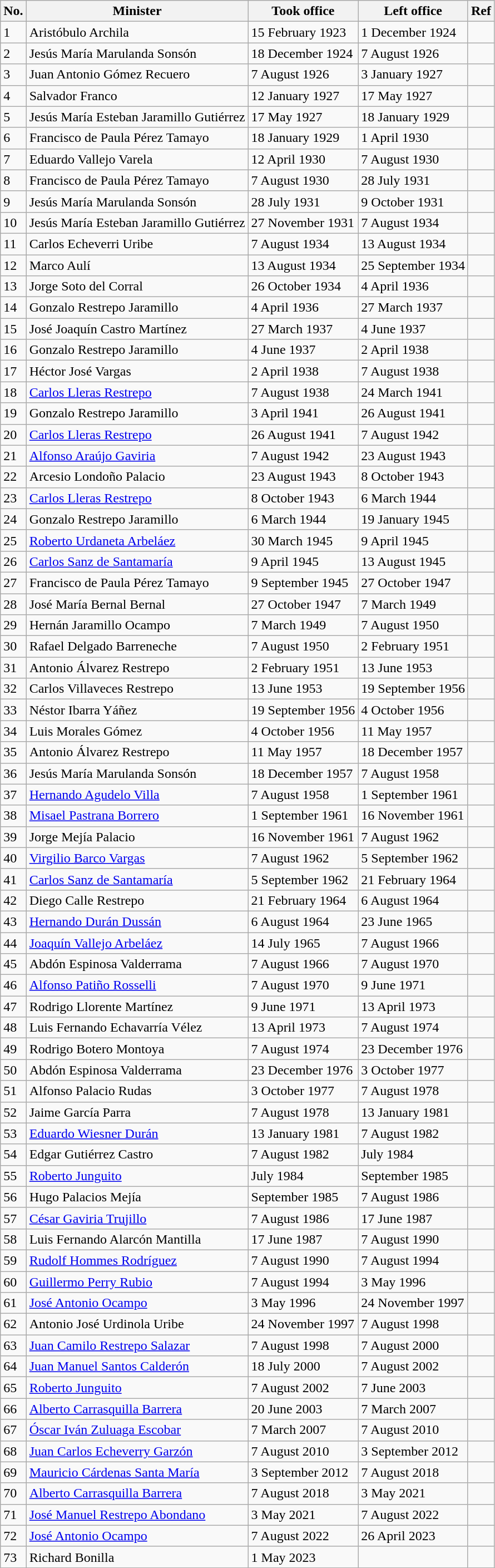<table class="wikitable">
<tr>
<th>No.</th>
<th>Minister</th>
<th>Took office</th>
<th>Left office</th>
<th>Ref</th>
</tr>
<tr>
<td>1</td>
<td>Aristóbulo Archila</td>
<td>15 February 1923</td>
<td>1 December 1924</td>
<td></td>
</tr>
<tr>
<td>2</td>
<td>Jesús María Marulanda Sonsón</td>
<td>18 December 1924</td>
<td>7 August 1926</td>
<td></td>
</tr>
<tr>
<td>3</td>
<td>Juan Antonio Gómez Recuero</td>
<td>7 August 1926</td>
<td>3 January 1927</td>
<td></td>
</tr>
<tr>
<td>4</td>
<td>Salvador Franco</td>
<td>12 January 1927</td>
<td>17 May 1927</td>
<td></td>
</tr>
<tr>
<td>5</td>
<td>Jesús María Esteban Jaramillo Gutiérrez</td>
<td>17 May 1927</td>
<td>18 January 1929</td>
<td></td>
</tr>
<tr>
<td>6</td>
<td>Francisco de Paula Pérez Tamayo</td>
<td>18 January 1929</td>
<td>1 April 1930</td>
<td></td>
</tr>
<tr>
<td>7</td>
<td>Eduardo Vallejo Varela</td>
<td>12 April 1930</td>
<td>7 August 1930</td>
<td></td>
</tr>
<tr>
<td>8</td>
<td>Francisco de Paula Pérez Tamayo</td>
<td>7 August 1930</td>
<td>28 July 1931</td>
<td></td>
</tr>
<tr>
<td>9</td>
<td>Jesús María Marulanda Sonsón</td>
<td>28 July 1931</td>
<td>9 October 1931</td>
<td></td>
</tr>
<tr>
<td>10</td>
<td>Jesús María Esteban Jaramillo Gutiérrez</td>
<td>27 November 1931</td>
<td>7 August 1934</td>
<td></td>
</tr>
<tr>
<td>11</td>
<td>Carlos Echeverri Uribe</td>
<td>7 August 1934</td>
<td>13 August 1934</td>
<td></td>
</tr>
<tr>
<td>12</td>
<td>Marco Aulí</td>
<td>13 August 1934</td>
<td>25 September 1934</td>
<td></td>
</tr>
<tr>
<td>13</td>
<td>Jorge Soto del Corral</td>
<td>26 October 1934</td>
<td>4 April 1936</td>
<td></td>
</tr>
<tr>
<td>14</td>
<td>Gonzalo Restrepo Jaramillo</td>
<td>4 April 1936</td>
<td>27 March 1937</td>
<td></td>
</tr>
<tr>
<td>15</td>
<td>José Joaquín Castro Martínez</td>
<td>27 March 1937</td>
<td>4 June 1937</td>
<td></td>
</tr>
<tr>
<td>16</td>
<td>Gonzalo Restrepo Jaramillo</td>
<td>4 June 1937</td>
<td>2 April 1938</td>
<td></td>
</tr>
<tr>
<td>17</td>
<td>Héctor José Vargas</td>
<td>2 April 1938</td>
<td>7 August 1938</td>
<td></td>
</tr>
<tr>
<td>18</td>
<td><a href='#'>Carlos Lleras Restrepo</a></td>
<td>7 August 1938</td>
<td>24 March 1941</td>
<td></td>
</tr>
<tr>
<td>19</td>
<td>Gonzalo Restrepo Jaramillo</td>
<td>3 April 1941</td>
<td>26 August 1941</td>
<td></td>
</tr>
<tr>
<td>20</td>
<td><a href='#'>Carlos Lleras Restrepo</a></td>
<td>26 August 1941</td>
<td>7 August 1942</td>
<td></td>
</tr>
<tr>
<td>21</td>
<td><a href='#'>Alfonso Araújo Gaviria</a></td>
<td>7 August 1942</td>
<td>23 August 1943</td>
<td></td>
</tr>
<tr>
<td>22</td>
<td>Arcesio Londoño Palacio</td>
<td>23 August 1943</td>
<td>8 October 1943</td>
<td></td>
</tr>
<tr>
<td>23</td>
<td><a href='#'>Carlos Lleras Restrepo</a></td>
<td>8 October 1943</td>
<td>6 March 1944</td>
<td></td>
</tr>
<tr>
<td>24</td>
<td>Gonzalo Restrepo Jaramillo</td>
<td>6 March 1944</td>
<td>19 January 1945</td>
<td></td>
</tr>
<tr>
<td>25</td>
<td><a href='#'>Roberto Urdaneta Arbeláez</a></td>
<td>30 March 1945</td>
<td>9 April 1945</td>
<td></td>
</tr>
<tr>
<td>26</td>
<td><a href='#'>Carlos Sanz de Santamaría</a></td>
<td>9 April 1945</td>
<td>13 August 1945</td>
<td></td>
</tr>
<tr>
<td>27</td>
<td>Francisco de Paula Pérez Tamayo</td>
<td>9 September 1945</td>
<td>27 October 1947</td>
<td></td>
</tr>
<tr>
<td>28</td>
<td>José María Bernal Bernal</td>
<td>27 October 1947</td>
<td>7 March 1949</td>
<td></td>
</tr>
<tr>
<td>29</td>
<td>Hernán Jaramillo Ocampo</td>
<td>7 March 1949</td>
<td>7 August 1950</td>
<td></td>
</tr>
<tr>
<td>30</td>
<td>Rafael Delgado Barreneche</td>
<td>7 August 1950</td>
<td>2 February 1951</td>
<td></td>
</tr>
<tr>
<td>31</td>
<td>Antonio Álvarez Restrepo</td>
<td>2 February 1951</td>
<td>13 June 1953</td>
<td></td>
</tr>
<tr>
<td>32</td>
<td>Carlos Villaveces Restrepo</td>
<td>13 June 1953</td>
<td>19 September 1956</td>
<td></td>
</tr>
<tr>
<td>33</td>
<td>Néstor Ibarra Yáñez</td>
<td>19 September 1956</td>
<td>4 October 1956</td>
<td></td>
</tr>
<tr>
<td>34</td>
<td>Luis Morales Gómez</td>
<td>4 October 1956</td>
<td>11 May 1957</td>
<td></td>
</tr>
<tr>
<td>35</td>
<td>Antonio Álvarez Restrepo</td>
<td>11 May 1957</td>
<td>18 December 1957</td>
<td></td>
</tr>
<tr>
<td>36</td>
<td>Jesús María Marulanda Sonsón</td>
<td>18 December 1957</td>
<td>7 August 1958</td>
<td></td>
</tr>
<tr>
<td>37</td>
<td><a href='#'>Hernando Agudelo Villa</a></td>
<td>7 August 1958</td>
<td>1 September 1961</td>
<td></td>
</tr>
<tr>
<td>38</td>
<td><a href='#'>Misael Pastrana Borrero</a></td>
<td>1 September 1961</td>
<td>16 November 1961</td>
<td></td>
</tr>
<tr>
<td>39</td>
<td>Jorge Mejía Palacio</td>
<td>16 November 1961</td>
<td>7 August 1962</td>
<td></td>
</tr>
<tr>
<td>40</td>
<td><a href='#'>Virgilio Barco Vargas</a></td>
<td>7 August 1962</td>
<td>5 September 1962</td>
<td></td>
</tr>
<tr>
<td>41</td>
<td><a href='#'>Carlos Sanz de Santamaría</a></td>
<td>5 September 1962</td>
<td>21 February 1964</td>
<td></td>
</tr>
<tr>
<td>42</td>
<td>Diego Calle Restrepo</td>
<td>21 February 1964</td>
<td>6 August 1964</td>
<td></td>
</tr>
<tr>
<td>43</td>
<td><a href='#'>Hernando Durán Dussán</a></td>
<td>6 August 1964</td>
<td>23 June 1965</td>
<td></td>
</tr>
<tr>
<td>44</td>
<td><a href='#'>Joaquín Vallejo Arbeláez</a></td>
<td>14 July 1965</td>
<td>7 August 1966</td>
<td></td>
</tr>
<tr>
<td>45</td>
<td>Abdón Espinosa Valderrama</td>
<td>7 August 1966</td>
<td>7 August 1970</td>
<td></td>
</tr>
<tr>
<td>46</td>
<td><a href='#'>Alfonso Patiño Rosselli</a></td>
<td>7 August 1970</td>
<td>9 June 1971</td>
<td></td>
</tr>
<tr>
<td>47</td>
<td>Rodrigo Llorente Martínez</td>
<td>9 June 1971</td>
<td>13 April 1973</td>
<td></td>
</tr>
<tr>
<td>48</td>
<td>Luis Fernando Echavarría Vélez</td>
<td>13 April 1973</td>
<td>7 August 1974</td>
<td></td>
</tr>
<tr>
<td>49</td>
<td>Rodrigo Botero Montoya</td>
<td>7 August 1974</td>
<td>23 December 1976</td>
<td></td>
</tr>
<tr>
<td>50</td>
<td>Abdón Espinosa Valderrama</td>
<td>23 December 1976</td>
<td>3 October 1977</td>
<td></td>
</tr>
<tr>
<td>51</td>
<td>Alfonso Palacio Rudas</td>
<td>3 October 1977</td>
<td>7 August 1978</td>
<td></td>
</tr>
<tr>
<td>52</td>
<td>Jaime García Parra</td>
<td>7 August 1978</td>
<td>13 January 1981</td>
<td></td>
</tr>
<tr>
<td>53</td>
<td><a href='#'>Eduardo Wiesner Durán</a></td>
<td>13 January 1981</td>
<td>7 August 1982</td>
<td></td>
</tr>
<tr>
<td>54</td>
<td>Edgar Gutiérrez Castro</td>
<td>7 August 1982</td>
<td>July 1984</td>
<td></td>
</tr>
<tr>
<td>55</td>
<td><a href='#'>Roberto Junguito</a></td>
<td>July 1984</td>
<td>September 1985</td>
<td></td>
</tr>
<tr>
<td>56</td>
<td>Hugo Palacios Mejía</td>
<td>September 1985</td>
<td>7 August 1986</td>
<td></td>
</tr>
<tr>
<td>57</td>
<td><a href='#'>César Gaviria Trujillo</a></td>
<td>7 August 1986</td>
<td>17 June 1987</td>
<td></td>
</tr>
<tr>
<td>58</td>
<td>Luis Fernando Alarcón Mantilla</td>
<td>17 June 1987</td>
<td>7 August 1990</td>
<td></td>
</tr>
<tr>
<td>59</td>
<td><a href='#'>Rudolf Hommes Rodríguez</a></td>
<td>7 August 1990</td>
<td>7 August 1994</td>
<td></td>
</tr>
<tr>
<td>60</td>
<td><a href='#'>Guillermo Perry Rubio</a></td>
<td>7 August 1994</td>
<td>3 May 1996</td>
<td></td>
</tr>
<tr>
<td>61</td>
<td><a href='#'>José Antonio Ocampo</a></td>
<td>3 May 1996</td>
<td>24 November 1997</td>
<td></td>
</tr>
<tr>
<td>62</td>
<td>Antonio José Urdinola Uribe</td>
<td>24 November 1997</td>
<td>7 August 1998</td>
<td></td>
</tr>
<tr>
<td>63</td>
<td><a href='#'>Juan Camilo Restrepo Salazar</a></td>
<td>7 August 1998</td>
<td>7 August 2000</td>
<td></td>
</tr>
<tr>
<td>64</td>
<td><a href='#'>Juan Manuel Santos Calderón</a></td>
<td>18 July 2000</td>
<td>7 August 2002</td>
<td></td>
</tr>
<tr>
<td>65</td>
<td><a href='#'>Roberto Junguito</a></td>
<td>7 August 2002</td>
<td>7 June 2003</td>
<td></td>
</tr>
<tr>
<td>66</td>
<td><a href='#'>Alberto Carrasquilla Barrera</a></td>
<td>20 June 2003</td>
<td>7 March 2007</td>
<td></td>
</tr>
<tr>
<td>67</td>
<td><a href='#'>Óscar Iván Zuluaga Escobar</a></td>
<td>7 March 2007</td>
<td>7 August 2010</td>
<td></td>
</tr>
<tr>
<td>68</td>
<td><a href='#'>Juan Carlos Echeverry Garzón</a></td>
<td>7 August 2010</td>
<td>3 September 2012</td>
<td></td>
</tr>
<tr>
<td>69</td>
<td><a href='#'>Mauricio Cárdenas Santa María</a></td>
<td>3 September 2012</td>
<td>7 August 2018</td>
<td></td>
</tr>
<tr>
<td>70</td>
<td><a href='#'>Alberto Carrasquilla Barrera</a></td>
<td>7 August 2018</td>
<td>3 May 2021</td>
<td></td>
</tr>
<tr>
<td>71</td>
<td><a href='#'>José Manuel Restrepo Abondano</a></td>
<td>3 May 2021</td>
<td>7 August 2022</td>
<td></td>
</tr>
<tr>
<td>72</td>
<td><a href='#'>José Antonio Ocampo</a></td>
<td>7 August 2022</td>
<td>26 April 2023</td>
<td></td>
</tr>
<tr>
<td>73</td>
<td>Richard Bonilla</td>
<td>1 May 2023</td>
<td></td>
<td></td>
</tr>
</table>
